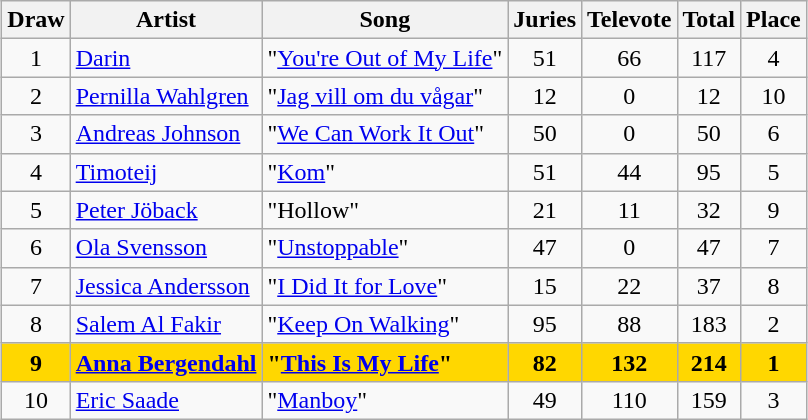<table class="sortable wikitable" style="margin: 1em auto 1em auto; text-align:center;">
<tr>
<th>Draw</th>
<th>Artist</th>
<th>Song</th>
<th>Juries</th>
<th>Televote</th>
<th>Total</th>
<th>Place</th>
</tr>
<tr>
<td>1</td>
<td align="left"><a href='#'>Darin</a></td>
<td align="left">"<a href='#'>You're Out of My Life</a>"</td>
<td>51</td>
<td>66</td>
<td>117</td>
<td>4</td>
</tr>
<tr>
<td>2</td>
<td align="left"><a href='#'>Pernilla Wahlgren</a></td>
<td align="left">"<a href='#'>Jag vill om du vågar</a>"</td>
<td>12</td>
<td>0</td>
<td>12</td>
<td>10</td>
</tr>
<tr>
<td>3</td>
<td align="left"><a href='#'>Andreas Johnson</a></td>
<td align="left">"<a href='#'>We Can Work It Out</a>"</td>
<td>50</td>
<td>0</td>
<td>50</td>
<td>6</td>
</tr>
<tr>
<td>4</td>
<td align="left"><a href='#'>Timoteij</a></td>
<td align="left">"<a href='#'>Kom</a>"</td>
<td>51</td>
<td>44</td>
<td>95</td>
<td>5</td>
</tr>
<tr>
<td>5</td>
<td align="left"><a href='#'>Peter Jöback</a></td>
<td align="left">"Hollow"</td>
<td>21</td>
<td>11</td>
<td>32</td>
<td>9</td>
</tr>
<tr>
<td>6</td>
<td align="left"><a href='#'>Ola Svensson</a></td>
<td align="left">"<a href='#'>Unstoppable</a>"</td>
<td>47</td>
<td>0</td>
<td>47</td>
<td>7</td>
</tr>
<tr>
<td>7</td>
<td align="left"><a href='#'>Jessica Andersson</a></td>
<td align="left">"<a href='#'>I Did It for Love</a>"</td>
<td>15</td>
<td>22</td>
<td>37</td>
<td>8</td>
</tr>
<tr>
<td>8</td>
<td align="left"><a href='#'>Salem Al Fakir</a></td>
<td align="left">"<a href='#'>Keep On Walking</a>"</td>
<td>95</td>
<td>88</td>
<td>183</td>
<td>2</td>
</tr>
<tr style="font-weight:bold; background:gold;">
<td>9</td>
<td align="left"><a href='#'>Anna Bergendahl</a></td>
<td align="left">"<a href='#'>This Is My Life</a>"</td>
<td>82</td>
<td>132</td>
<td>214</td>
<td>1</td>
</tr>
<tr>
<td>10</td>
<td align="left"><a href='#'>Eric Saade</a></td>
<td align="left">"<a href='#'>Manboy</a>"</td>
<td>49</td>
<td>110</td>
<td>159</td>
<td>3</td>
</tr>
</table>
